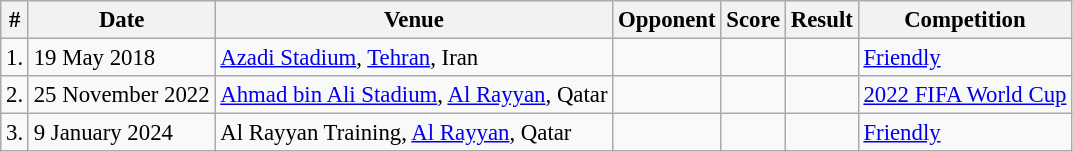<table class="wikitable" style="font-size:95%;">
<tr>
<th>#</th>
<th>Date</th>
<th>Venue</th>
<th>Opponent</th>
<th>Score</th>
<th>Result</th>
<th>Competition</th>
</tr>
<tr>
<td>1.</td>
<td>19 May 2018</td>
<td><a href='#'>Azadi Stadium</a>, <a href='#'>Tehran</a>, Iran</td>
<td></td>
<td></td>
<td></td>
<td><a href='#'>Friendly</a></td>
</tr>
<tr>
<td>2.</td>
<td>25 November 2022</td>
<td><a href='#'>Ahmad bin Ali Stadium</a>, <a href='#'>Al Rayyan</a>, Qatar</td>
<td></td>
<td></td>
<td></td>
<td><a href='#'>2022 FIFA World Cup</a></td>
</tr>
<tr>
<td>3.</td>
<td>9 January 2024</td>
<td>Al Rayyan Training, <a href='#'>Al Rayyan</a>, Qatar</td>
<td></td>
<td></td>
<td></td>
<td><a href='#'>Friendly</a></td>
</tr>
</table>
